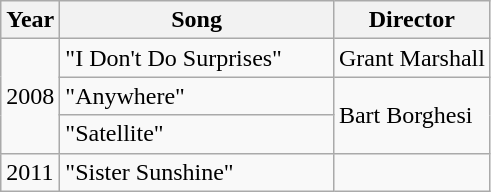<table class="wikitable">
<tr>
<th>Year</th>
<th style="width:175px;">Song</th>
<th>Director</th>
</tr>
<tr>
<td rowspan="3">2008</td>
<td>"I Don't Do Surprises"</td>
<td>Grant Marshall</td>
</tr>
<tr>
<td>"Anywhere"</td>
<td rowspan="2">Bart Borghesi</td>
</tr>
<tr>
<td>"Satellite"</td>
</tr>
<tr>
<td>2011</td>
<td>"Sister Sunshine"</td>
<td></td>
</tr>
</table>
